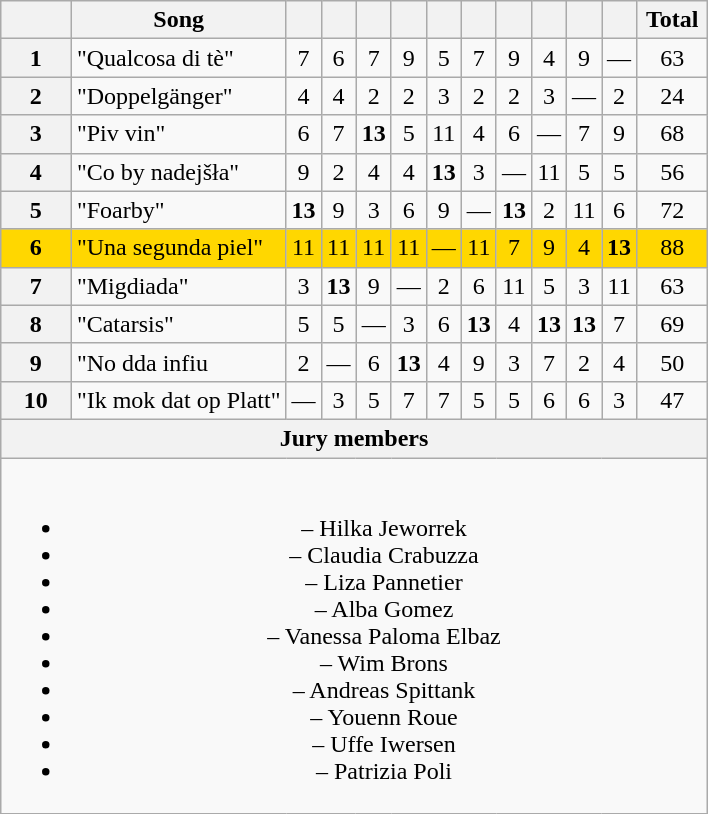<table class="sortable wikitable plainrowheaders" style="margin: 1em auto 1em auto; text-align:center;">
<tr>
<th scope="col" style="width:2.5em;"></th>
<th scope="col">Song</th>
<th scope="col"></th>
<th scope="col"></th>
<th scope="col"></th>
<th scope="col"></th>
<th scope="col"></th>
<th scope="col"></th>
<th scope="col"></th>
<th scope="col"></th>
<th scope="col"></th>
<th scope="col"></th>
<th scope="col" style="width:2.5em;">Total</th>
</tr>
<tr>
<th scope="row" style="text-align:center;">1</th>
<td align="left">"Qualcosa di tè"</td>
<td>7</td>
<td>6</td>
<td>7</td>
<td>9</td>
<td>5</td>
<td>7</td>
<td>9</td>
<td>4</td>
<td>9</td>
<td>—</td>
<td>63</td>
</tr>
<tr>
<th scope="row" style="text-align:center;">2</th>
<td align="left">"Doppelgänger"</td>
<td>4</td>
<td>4</td>
<td>2</td>
<td>2</td>
<td>3</td>
<td>2</td>
<td>2</td>
<td>3</td>
<td>—</td>
<td>2</td>
<td>24</td>
</tr>
<tr>
<th scope="row" style="text-align:center;">3</th>
<td align="left">"Piv vin"</td>
<td>6</td>
<td>7</td>
<td><strong>13</strong></td>
<td>5</td>
<td>11</td>
<td>4</td>
<td>6</td>
<td>—</td>
<td>7</td>
<td>9</td>
<td>68</td>
</tr>
<tr>
<th scope="row" style="text-align:center;">4</th>
<td align="left">"Co by nadejšła"</td>
<td>9</td>
<td>2</td>
<td>4</td>
<td>4</td>
<td><strong>13</strong></td>
<td>3</td>
<td>—</td>
<td>11</td>
<td>5</td>
<td>5</td>
<td>56</td>
</tr>
<tr>
<th scope="row" style="text-align:center;">5</th>
<td align="left">"Foarby"</td>
<td><strong>13</strong></td>
<td>9</td>
<td>3</td>
<td>6</td>
<td>9</td>
<td>—</td>
<td><strong>13</strong></td>
<td>2</td>
<td>11</td>
<td>6</td>
<td>72</td>
</tr>
<tr bgcolor="gold">
<th scope="row" style="text-align:center; font-weight:bold; background:gold;">6</th>
<td align="left">"Una segunda piel"</td>
<td>11</td>
<td>11</td>
<td>11</td>
<td>11</td>
<td>—</td>
<td>11</td>
<td>7</td>
<td>9</td>
<td>4</td>
<td><strong>13</strong></td>
<td>88</td>
</tr>
<tr>
<th scope="row" style="text-align:center;">7</th>
<td align="left">"Migdiada"</td>
<td>3</td>
<td><strong>13</strong></td>
<td>9</td>
<td>—</td>
<td>2</td>
<td>6</td>
<td>11</td>
<td>5</td>
<td>3</td>
<td>11</td>
<td>63</td>
</tr>
<tr>
<th scope="row" style="text-align:center;">8</th>
<td align="left">"Catarsis"</td>
<td>5</td>
<td>5</td>
<td>—</td>
<td>3</td>
<td>6</td>
<td><strong>13</strong></td>
<td>4</td>
<td><strong>13</strong></td>
<td><strong>13</strong></td>
<td>7</td>
<td>69</td>
</tr>
<tr>
<th scope="row" style="text-align:center;">9</th>
<td align="left">"No dda infiu</td>
<td>2</td>
<td>—</td>
<td>6</td>
<td><strong>13</strong></td>
<td>4</td>
<td>9</td>
<td>3</td>
<td>7</td>
<td>2</td>
<td>4</td>
<td>50</td>
</tr>
<tr>
<th scope="row" style="text-align:center;">10</th>
<td align="left">"Ik mok dat op Platt"</td>
<td>—</td>
<td>3</td>
<td>5</td>
<td>7</td>
<td>7</td>
<td>5</td>
<td>5</td>
<td>6</td>
<td>6</td>
<td>3</td>
<td>47</td>
</tr>
<tr class="sortbottom">
<th colspan="13">Jury members</th>
</tr>
<tr class="sortbottom">
<td colspan="13"><br><ul><li> – Hilka Jeworrek</li><li> – Claudia Crabuzza</li><li> – Liza Pannetier</li><li> – Alba Gomez</li><li> – Vanessa Paloma Elbaz</li><li> – Wim Brons</li><li> – Andreas Spittank</li><li> – Youenn Roue</li><li> – Uffe Iwersen</li><li> – Patrizia Poli</li></ul></td>
</tr>
</table>
